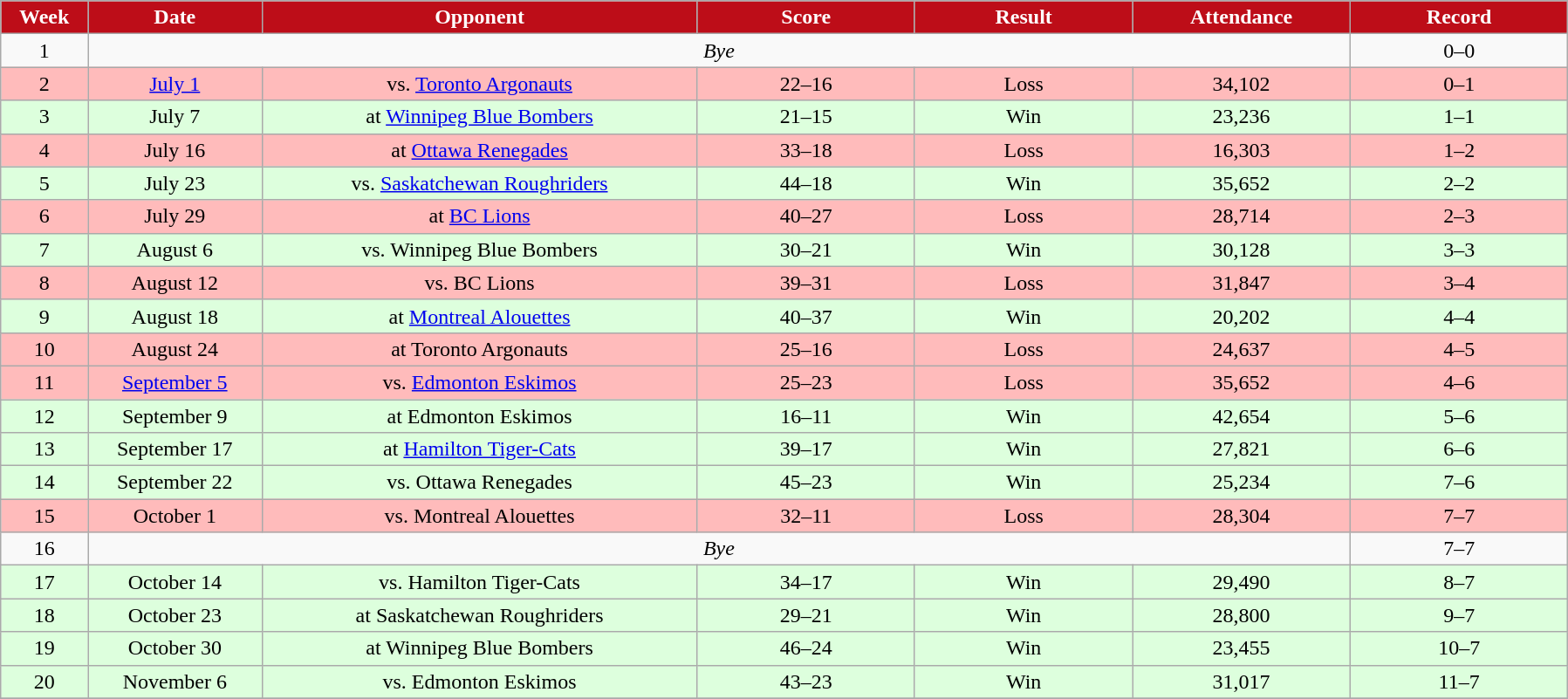<table class="wikitable sortable">
<tr>
<th style="background:#bd0d18;color:#FFFFFF;"  width="4%">Week</th>
<th style="background:#bd0d18;color:#FFFFFF;"  width="8%">Date</th>
<th style="background:#bd0d18;color:#FFFFFF;"  width="20%">Opponent</th>
<th style="background:#bd0d18;color:#FFFFFF;"  width="10%">Score</th>
<th style="background:#bd0d18;color:#FFFFFF;"  width="10%">Result</th>
<th style="background:#bd0d18;color:#FFFFFF;"  width="10%">Attendance</th>
<th style="background:#bd0d18;color:#FFFFFF;"  width="10%">Record</th>
</tr>
<tr align="center">
<td>1</td>
<td colspan="5"><em>Bye</em></td>
<td>0–0</td>
</tr>
<tr align="center" bgcolor="#ffbbbb">
<td>2</td>
<td><a href='#'>July 1</a></td>
<td>vs. <a href='#'>Toronto Argonauts</a></td>
<td>22–16</td>
<td>Loss</td>
<td>34,102</td>
<td>0–1</td>
</tr>
<tr align="center" bgcolor="#ddffdd">
<td>3</td>
<td>July 7</td>
<td>at <a href='#'>Winnipeg Blue Bombers</a></td>
<td>21–15</td>
<td>Win</td>
<td>23,236</td>
<td>1–1</td>
</tr>
<tr align="center" bgcolor="#ffbbbb">
<td>4</td>
<td>July 16</td>
<td>at <a href='#'>Ottawa Renegades</a></td>
<td>33–18</td>
<td>Loss</td>
<td>16,303</td>
<td>1–2</td>
</tr>
<tr align="center" bgcolor="#ddffdd">
<td>5</td>
<td>July 23</td>
<td>vs. <a href='#'>Saskatchewan Roughriders</a></td>
<td>44–18</td>
<td>Win</td>
<td>35,652</td>
<td>2–2</td>
</tr>
<tr align="center" bgcolor="#ffbbbb">
<td>6</td>
<td>July 29</td>
<td>at <a href='#'>BC Lions</a></td>
<td>40–27</td>
<td>Loss</td>
<td>28,714</td>
<td>2–3</td>
</tr>
<tr align="center" bgcolor="#ddffdd">
<td>7</td>
<td>August 6</td>
<td>vs. Winnipeg Blue Bombers</td>
<td>30–21</td>
<td>Win</td>
<td>30,128</td>
<td>3–3</td>
</tr>
<tr align="center" bgcolor="#ffbbbb">
<td>8</td>
<td>August 12</td>
<td>vs. BC Lions</td>
<td>39–31</td>
<td>Loss</td>
<td>31,847</td>
<td>3–4</td>
</tr>
<tr align="center" bgcolor="#ddffdd">
<td>9</td>
<td>August 18</td>
<td>at <a href='#'>Montreal Alouettes</a></td>
<td>40–37</td>
<td>Win</td>
<td>20,202</td>
<td>4–4</td>
</tr>
<tr align="center" bgcolor="#ffbbbb">
<td>10</td>
<td>August 24</td>
<td>at Toronto Argonauts</td>
<td>25–16</td>
<td>Loss</td>
<td>24,637</td>
<td>4–5</td>
</tr>
<tr align="center" bgcolor="#ffbbbb">
<td>11</td>
<td><a href='#'>September 5</a></td>
<td>vs. <a href='#'>Edmonton Eskimos</a></td>
<td>25–23</td>
<td>Loss</td>
<td>35,652</td>
<td>4–6</td>
</tr>
<tr align="center" bgcolor="#ddffdd">
<td>12</td>
<td>September 9</td>
<td>at Edmonton Eskimos</td>
<td>16–11</td>
<td>Win</td>
<td>42,654</td>
<td>5–6</td>
</tr>
<tr align="center" bgcolor="#ddffdd">
<td>13</td>
<td>September 17</td>
<td>at <a href='#'>Hamilton Tiger-Cats</a></td>
<td>39–17</td>
<td>Win</td>
<td>27,821</td>
<td>6–6</td>
</tr>
<tr align="center" bgcolor="#ddffdd">
<td>14</td>
<td>September 22</td>
<td>vs. Ottawa Renegades</td>
<td>45–23</td>
<td>Win</td>
<td>25,234</td>
<td>7–6</td>
</tr>
<tr align="center" bgcolor="#ffbbbb">
<td>15</td>
<td>October 1</td>
<td>vs. Montreal Alouettes</td>
<td>32–11</td>
<td>Loss</td>
<td>28,304</td>
<td>7–7</td>
</tr>
<tr align="center">
<td>16</td>
<td colspan="5"><em>Bye</em></td>
<td>7–7</td>
</tr>
<tr align="center" bgcolor="#ddffdd">
<td>17</td>
<td>October 14</td>
<td>vs. Hamilton Tiger-Cats</td>
<td>34–17</td>
<td>Win</td>
<td>29,490</td>
<td>8–7</td>
</tr>
<tr align="center" bgcolor="#ddffdd">
<td>18</td>
<td>October 23</td>
<td>at Saskatchewan Roughriders</td>
<td>29–21</td>
<td>Win</td>
<td>28,800</td>
<td>9–7</td>
</tr>
<tr align="center" bgcolor="#ddffdd">
<td>19</td>
<td>October 30</td>
<td>at Winnipeg Blue Bombers</td>
<td>46–24</td>
<td>Win</td>
<td>23,455</td>
<td>10–7</td>
</tr>
<tr align="center" bgcolor="#ddffdd">
<td>20</td>
<td>November 6</td>
<td>vs. Edmonton Eskimos</td>
<td>43–23</td>
<td>Win</td>
<td>31,017</td>
<td>11–7</td>
</tr>
<tr>
</tr>
</table>
